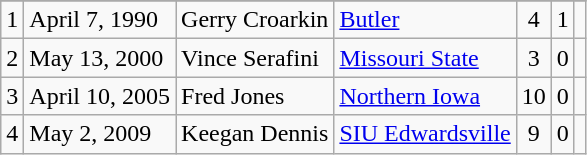<table class="wikitable plainrowheaders">
<tr>
</tr>
<tr>
<td align="center">1</td>
<td>April 7, 1990</td>
<td>Gerry Croarkin </td>
<td><a href='#'>Butler</a></td>
<td align="center">4</td>
<td align="center">1</td>
<td></td>
</tr>
<tr>
<td align="center">2</td>
<td>May 13, 2000</td>
<td>Vince Serafini </td>
<td><a href='#'>Missouri State</a></td>
<td align="center">3</td>
<td align="center">0</td>
<td></td>
</tr>
<tr>
<td align="center">3</td>
<td>April 10, 2005</td>
<td>Fred Jones </td>
<td><a href='#'>Northern Iowa</a></td>
<td align="center">10</td>
<td align="center">0</td>
<td></td>
</tr>
<tr>
<td align="center">4</td>
<td>May 2, 2009</td>
<td>Keegan Dennis </td>
<td><a href='#'>SIU Edwardsville</a></td>
<td align="center">9</td>
<td align="center">0</td>
<td></td>
</tr>
</table>
